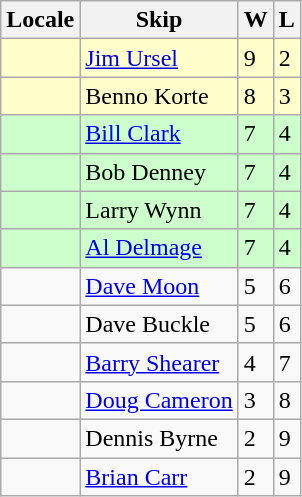<table class="wikitable" border="1">
<tr>
<th>Locale</th>
<th>Skip</th>
<th>W</th>
<th>L</th>
</tr>
<tr bgcolor=#ffffcc>
<td></td>
<td><a href='#'>Jim Ursel</a></td>
<td>9</td>
<td>2</td>
</tr>
<tr bgcolor=#ffffcc>
<td></td>
<td>Benno Korte</td>
<td>8</td>
<td>3</td>
</tr>
<tr bgcolor=#ccffcc>
<td></td>
<td><a href='#'>Bill Clark</a></td>
<td>7</td>
<td>4</td>
</tr>
<tr bgcolor=#ccffcc>
<td></td>
<td>Bob Denney</td>
<td>7</td>
<td>4</td>
</tr>
<tr bgcolor=#ccffcc>
<td></td>
<td>Larry Wynn</td>
<td>7</td>
<td>4</td>
</tr>
<tr bgcolor=#ccffcc>
<td></td>
<td><a href='#'>Al Delmage</a></td>
<td>7</td>
<td>4</td>
</tr>
<tr>
<td></td>
<td><a href='#'>Dave Moon</a></td>
<td>5</td>
<td>6</td>
</tr>
<tr>
<td></td>
<td>Dave Buckle</td>
<td>5</td>
<td>6</td>
</tr>
<tr>
<td></td>
<td><a href='#'>Barry Shearer</a></td>
<td>4</td>
<td>7</td>
</tr>
<tr>
<td></td>
<td><a href='#'>Doug Cameron</a></td>
<td>3</td>
<td>8</td>
</tr>
<tr>
<td></td>
<td>Dennis Byrne</td>
<td>2</td>
<td>9</td>
</tr>
<tr>
<td></td>
<td><a href='#'>Brian Carr</a></td>
<td>2</td>
<td>9</td>
</tr>
</table>
